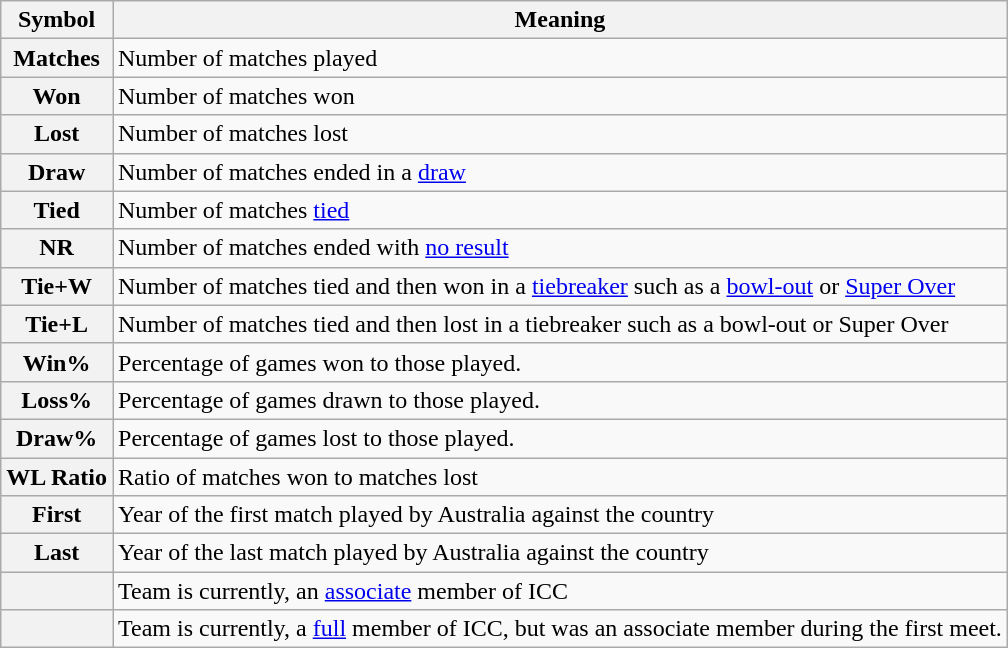<table class="wikitable">
<tr>
<th>Symbol</th>
<th>Meaning</th>
</tr>
<tr>
<th scope="row">Matches</th>
<td>Number of matches played</td>
</tr>
<tr>
<th scope="row">Won</th>
<td>Number of matches won</td>
</tr>
<tr>
<th scope="row">Lost</th>
<td>Number of matches lost</td>
</tr>
<tr>
<th scope="row">Draw</th>
<td>Number of matches ended in a <a href='#'>draw</a></td>
</tr>
<tr>
<th scope="row">Tied</th>
<td>Number of matches <a href='#'>tied</a></td>
</tr>
<tr>
<th scope="row">NR</th>
<td>Number of matches ended with <a href='#'>no result</a></td>
</tr>
<tr>
<th scope="row">Tie+W</th>
<td>Number of matches tied and then won in a <a href='#'>tiebreaker</a> such as a <a href='#'>bowl-out</a> or <a href='#'>Super Over</a></td>
</tr>
<tr>
<th scope="row">Tie+L</th>
<td>Number of matches tied and then lost in a tiebreaker such as a bowl-out or Super Over</td>
</tr>
<tr>
<th scope="row">Win%</th>
<td>Percentage of games won to those played.</td>
</tr>
<tr>
<th scope="row">Loss%</th>
<td>Percentage of games drawn to those played.</td>
</tr>
<tr>
<th scope="row">Draw%</th>
<td>Percentage of games lost to those played.</td>
</tr>
<tr>
<th scope="row">WL Ratio</th>
<td>Ratio of matches won to matches lost</td>
</tr>
<tr>
<th scope="row">First</th>
<td>Year of the first match played by Australia against the country</td>
</tr>
<tr>
<th scope="row">Last</th>
<td>Year of the last match played by Australia against the country</td>
</tr>
<tr>
<th scope="row"></th>
<td>Team is currently, an <a href='#'>associate</a> member of ICC</td>
</tr>
<tr>
<th scope="row"></th>
<td>Team is currently, a <a href='#'>full</a> member of ICC, but was an associate member during the first meet.</td>
</tr>
</table>
